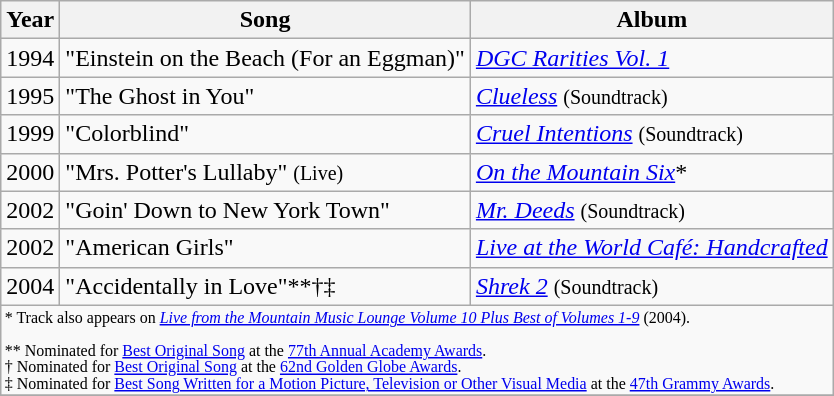<table class="wikitable">
<tr>
<th>Year</th>
<th>Song</th>
<th>Album</th>
</tr>
<tr>
<td>1994</td>
<td>"Einstein on the Beach (For an Eggman)"</td>
<td><em><a href='#'>DGC Rarities Vol. 1</a></em></td>
</tr>
<tr>
<td>1995</td>
<td>"The Ghost in You"</td>
<td><em><a href='#'>Clueless</a></em> <small>(Soundtrack)</small></td>
</tr>
<tr>
<td>1999</td>
<td>"Colorblind"</td>
<td><em><a href='#'>Cruel Intentions</a></em> <small>(Soundtrack)</small></td>
</tr>
<tr>
<td>2000</td>
<td>"Mrs. Potter's Lullaby" <small>(Live)</small></td>
<td><em><a href='#'>On the Mountain Six</a></em>*</td>
</tr>
<tr>
<td>2002</td>
<td>"Goin' Down to New York Town"</td>
<td><em><a href='#'>Mr. Deeds</a></em> <small>(Soundtrack)</small></td>
</tr>
<tr>
<td>2002</td>
<td>"American Girls"</td>
<td><em><a href='#'>Live at the World Café: Handcrafted</a></em></td>
</tr>
<tr>
<td>2004</td>
<td>"Accidentally in Love"**†‡</td>
<td><em><a href='#'>Shrek 2</a></em> <small>(Soundtrack)</small></td>
</tr>
<tr>
<td colspan="10" style="font-size:8pt">* Track also appears on <em><a href='#'>Live from the Mountain Music Lounge Volume 10 Plus Best of Volumes 1-9</a></em> (2004).<br><br>&ast;&ast; Nominated for <a href='#'>Best Original Song</a> at the <a href='#'>77th Annual Academy Awards</a>.<br>
† Nominated for <a href='#'>Best Original Song</a> at the <a href='#'>62nd Golden Globe Awards</a>.<br>
‡ Nominated for <a href='#'>Best Song Written for a Motion Picture, Television or Other Visual Media</a> at the <a href='#'>47th Grammy Awards</a>.</td>
</tr>
<tr>
</tr>
</table>
